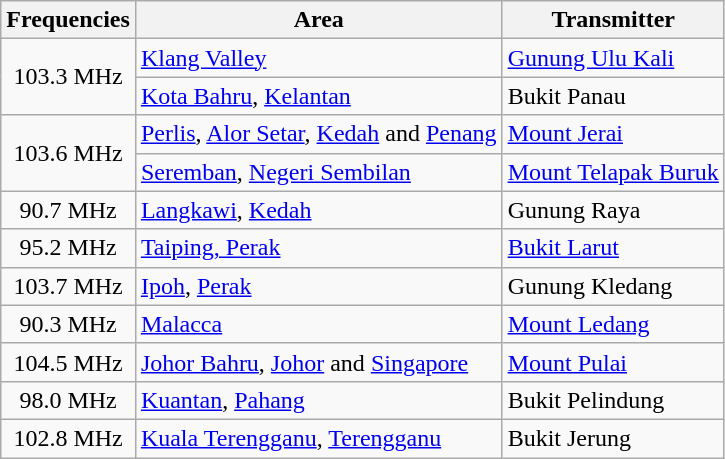<table class="wikitable">
<tr>
<th>Frequencies</th>
<th>Area</th>
<th>Transmitter</th>
</tr>
<tr>
<td rowspan=2 style="text-align:center;">103.3 MHz</td>
<td><a href='#'>Klang Valley</a></td>
<td><a href='#'>Gunung Ulu Kali</a></td>
</tr>
<tr>
<td><a href='#'>Kota Bahru</a>, <a href='#'>Kelantan</a></td>
<td>Bukit Panau</td>
</tr>
<tr>
<td rowspan=2 style="text-align:center;">103.6 MHz</td>
<td><a href='#'>Perlis</a>, <a href='#'>Alor Setar</a>, <a href='#'>Kedah</a> and <a href='#'>Penang</a></td>
<td><a href='#'>Mount Jerai</a></td>
</tr>
<tr>
<td><a href='#'>Seremban</a>, <a href='#'>Negeri Sembilan</a></td>
<td><a href='#'>Mount Telapak Buruk</a></td>
</tr>
<tr>
<td style="text-align:center;">90.7 MHz</td>
<td><a href='#'>Langkawi</a>, <a href='#'>Kedah</a></td>
<td>Gunung Raya</td>
</tr>
<tr>
<td style="text-align:center;">95.2 MHz</td>
<td><a href='#'>Taiping, Perak</a></td>
<td><a href='#'>Bukit Larut</a></td>
</tr>
<tr>
<td style="text-align:center;">103.7 MHz</td>
<td><a href='#'>Ipoh</a>, <a href='#'>Perak</a></td>
<td>Gunung Kledang</td>
</tr>
<tr>
<td style="text-align:center;">90.3 MHz</td>
<td><a href='#'>Malacca</a></td>
<td><a href='#'>Mount Ledang</a></td>
</tr>
<tr>
<td style="text-align:center;">104.5 MHz</td>
<td><a href='#'>Johor Bahru</a>, <a href='#'>Johor</a> and <a href='#'>Singapore</a></td>
<td><a href='#'>Mount Pulai</a></td>
</tr>
<tr>
<td style="text-align:center;">98.0 MHz</td>
<td><a href='#'>Kuantan</a>, <a href='#'>Pahang</a></td>
<td>Bukit Pelindung</td>
</tr>
<tr>
<td style="text-align:center;">102.8 MHz</td>
<td><a href='#'>Kuala Terengganu</a>, <a href='#'>Terengganu</a></td>
<td>Bukit Jerung</td>
</tr>
</table>
